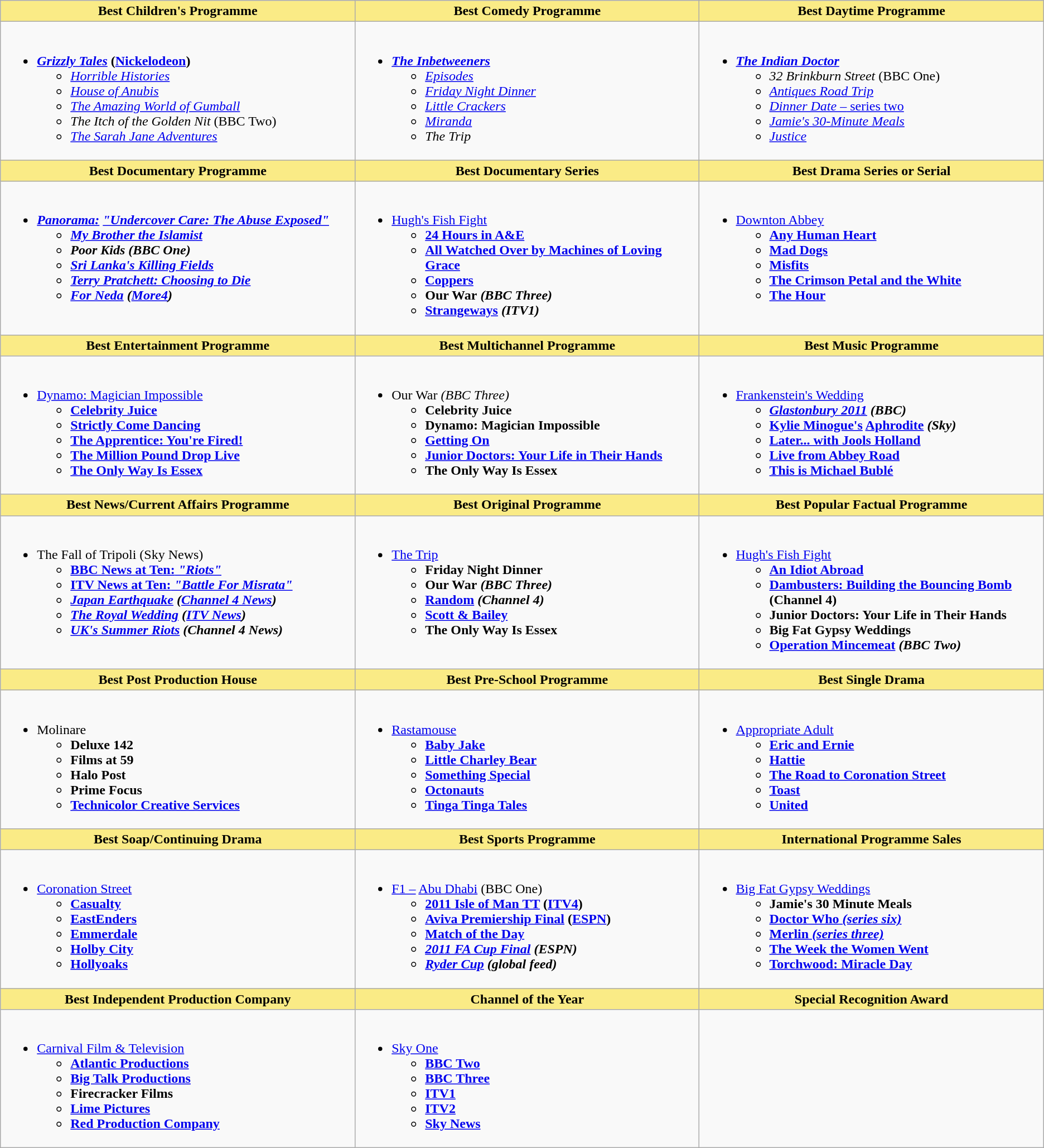<table class=wikitable style=font-size:100%>
<tr>
<th style="background:#FAEB86;" width="34%">Best Children's Programme</th>
<th style="background:#FAEB86;" width="33%">Best Comedy Programme</th>
<th style="background:#FAEB86;" width="33%">Best Daytime Programme</th>
</tr>
<tr>
<td valign="top"><br><ul><li><strong><a href='#'><em>Grizzly Tales</em></a> (<a href='#'>Nickelodeon</a>)</strong><ul><li><em><a href='#'>Horrible Histories</a></em></li><li><em><a href='#'>House of Anubis</a></em></li><li><em><a href='#'>The Amazing World of Gumball</a></em></li><li><em>The Itch of the Golden Nit</em> (BBC Two)</li><li><em><a href='#'>The Sarah Jane Adventures</a></em></li></ul></li></ul></td>
<td valign="top"><br><ul><li><strong><em><a href='#'>The Inbetweeners</a></em></strong><ul><li><em><a href='#'>Episodes</a></em></li><li><em><a href='#'>Friday Night Dinner</a></em></li><li><em><a href='#'>Little Crackers</a></em></li><li><em><a href='#'>Miranda</a></em></li><li><em>The Trip</em></li></ul></li></ul></td>
<td valign="top"><br><ul><li><strong><em><a href='#'>The Indian Doctor</a></em></strong><ul><li><em>32 Brinkburn Street</em> (BBC One)</li><li><em><a href='#'>Antiques Road Trip</a></em></li><li><a href='#'><em>Dinner Date –</em> series two</a></li><li><em><a href='#'>Jamie's 30-Minute Meals</a></em></li><li><em><a href='#'>Justice</a></em></li></ul></li></ul></td>
</tr>
<tr>
<th style="background:#FAEB86;" width="34%">Best Documentary Programme</th>
<th style="background:#FAEB86;" width="33%">Best Documentary Series</th>
<th style="background:#FAEB86;" width="33%">Best Drama Series or Serial</th>
</tr>
<tr>
<td valign="top"><br><ul><li><strong><em><a href='#'>Panorama:</a><em> <a href='#'>"Undercover Care: The Abuse Exposed"</a><strong><ul><li></em><a href='#'>My Brother the Islamist</a><em></li><li></em>Poor Kids<em> (BBC One)</li><li></em><a href='#'>Sri Lanka's Killing Fields</a><em></li><li></em><a href='#'>Terry Pratchett: Choosing to Die</a><em></li><li></em><a href='#'>For Neda</a><em> (<a href='#'>More4</a>)</li></ul></li></ul></td>
<td valign="top"><br><ul><li></em></strong><a href='#'>Hugh's Fish Fight</a><strong><em><ul><li></em><a href='#'>24 Hours in A&E</a><em></li><li></em><a href='#'>All Watched Over by Machines of Loving Grace</a><em></li><li></em><a href='#'>Coppers</a><em></li><li></em>Our War<em> (BBC Three)</li><li></em><a href='#'>Strangeways</a><em> (ITV1)</li></ul></li></ul></td>
<td valign="top"><br><ul><li></em></strong><a href='#'>Downton Abbey</a><strong><em><ul><li></em><a href='#'>Any Human Heart</a><em></li><li></em><a href='#'>Mad Dogs</a><em></li><li></em><a href='#'>Misfits</a><em></li><li></em><a href='#'>The Crimson Petal and the White</a><em></li><li></em><a href='#'>The Hour</a><em></li></ul></li></ul></td>
</tr>
<tr>
<th style="background:#FAEB86;" width="34%">Best Entertainment Programme</th>
<th style="background:#FAEB86;" width="33%">Best Multichannel Programme</th>
<th style="background:#FAEB86;" width="33%">Best Music Programme</th>
</tr>
<tr>
<td valign="top"><br><ul><li></em></strong><a href='#'>Dynamo: Magician Impossible</a><strong><em><ul><li></em><a href='#'>Celebrity Juice</a><em></li><li></em><a href='#'>Strictly Come Dancing</a><em></li><li></em><a href='#'>The Apprentice: You're Fired!</a><em></li><li></em><a href='#'>The Million Pound Drop Live</a><em></li><li></em><a href='#'>The Only Way Is Essex</a><em></li></ul></li></ul></td>
<td valign="top"><br><ul><li></em></strong>Our War<strong><em> </strong>(BBC Three)<strong><ul><li></em>Celebrity Juice<em></li><li></em>Dynamo: Magician Impossible<em></li><li></em><a href='#'>Getting On</a><em></li><li></em><a href='#'>Junior Doctors: Your Life in Their Hands</a><em></li><li></em>The Only Way Is Essex<em></li></ul></li></ul></td>
<td valign="top"><br><ul><li></em></strong><a href='#'>Frankenstein's Wedding</a><strong><em><ul><li><a href='#'>Glastonbury 2011</a> (BBC)</li><li></em><a href='#'>Kylie Minogue's</a> <a href='#'>Aphrodite</a><em> (Sky)</li><li></em><a href='#'>Later... with Jools Holland</a><em></li><li></em><a href='#'>Live from Abbey Road</a><em></li><li></em><a href='#'>This is Michael Bublé</a><em></li></ul></li></ul></td>
</tr>
<tr>
<th style="background:#FAEB86;" width="34%">Best News/Current Affairs Programme</th>
<th style="background:#FAEB86;" width="33%">Best Original Programme</th>
<th style="background:#FAEB86;" width="33%">Best Popular Factual Programme</th>
</tr>
<tr>
<td valign="top"><br><ul><li></strong>The Fall of Tripoli (Sky News)<strong><ul><li><a href='#'></em>BBC News at Ten:<em> "Riots"</a></li><li><a href='#'></em>ITV News at Ten:<em> "Battle For Misrata"</a></li><li><a href='#'>Japan Earthquake</a> (<a href='#'>Channel 4 News</a>)</li><li><a href='#'>The Royal Wedding</a> (<a href='#'>ITV News</a>)</li><li><a href='#'>UK's Summer Riots</a> (Channel 4 News)</li></ul></li></ul></td>
<td valign="top"><br><ul><li></em></strong><a href='#'>The Trip</a><strong><em><ul><li></em>Friday Night Dinner<em></li><li></em>Our War<em> (BBC Three)</li><li></em><a href='#'>Random</a><em> (Channel 4)</li><li></em><a href='#'>Scott & Bailey</a><em></li><li></em>The Only Way Is Essex<em></li></ul></li></ul></td>
<td valign="top"><br><ul><li></em></strong><a href='#'>Hugh's Fish Fight</a><strong><em><ul><li></em><a href='#'>An Idiot Abroad</a><em></li><li></em><a href='#'>Dambusters: Building the Bouncing Bomb</a> (Channel 4)<em></li><li></em>Junior Doctors: Your Life in Their Hands<em></li><li></em>Big Fat Gypsy Weddings<em></li><li></em><a href='#'>Operation Mincemeat</a><em> (BBC Two)</li></ul></li></ul></td>
</tr>
<tr>
<th style="background:#FAEB86;" width="34%">Best Post Production House</th>
<th style="background:#FAEB86;" width="33%">Best Pre-School Programme</th>
<th style="background:#FAEB86;" width="33%">Best Single Drama</th>
</tr>
<tr>
<td valign="top"><br><ul><li></strong>Molinare<strong><ul><li>Deluxe 142</li><li>Films at 59</li><li>Halo Post</li><li>Prime Focus</li><li><a href='#'>Technicolor Creative Services</a></li></ul></li></ul></td>
<td valign="top"><br><ul><li></em></strong><a href='#'>Rastamouse</a><strong><em><ul><li></em><a href='#'>Baby Jake</a><em></li><li></em><a href='#'>Little Charley Bear</a><em></li><li></em><a href='#'>Something Special</a><em></li><li></em><a href='#'>Octonauts</a><em></li><li></em><a href='#'>Tinga Tinga Tales</a><em></li></ul></li></ul></td>
<td valign="top"><br><ul><li></em></strong><a href='#'>Appropriate Adult</a><strong><em><ul><li></em><a href='#'>Eric and Ernie</a><em></li><li></em><a href='#'>Hattie</a><em></li><li></em><a href='#'>The Road to Coronation Street</a><em></li><li></em><a href='#'>Toast</a><em></li><li></em><a href='#'>United</a><em></li></ul></li></ul></td>
</tr>
<tr>
<th style="background:#FAEB86;" width="34%">Best Soap/Continuing Drama</th>
<th style="background:#FAEB86;" width="33%">Best Sports Programme</th>
<th style="background:#FAEB86;" width="33%">International Programme Sales</th>
</tr>
<tr>
<td valign="top"><br><ul><li></em></strong><a href='#'>Coronation Street</a><strong><em><ul><li></em><a href='#'>Casualty</a><em></li><li></em><a href='#'>EastEnders</a><em></li><li></em><a href='#'>Emmerdale</a><em></li><li></em><a href='#'>Holby City</a><em></li><li></em><a href='#'>Hollyoaks</a><em></li></ul></li></ul></td>
<td valign="top"><br><ul><li></strong><a href='#'>F1 –</a> <a href='#'>Abu Dhabi</a> (BBC One)<strong><ul><li><a href='#'>2011 Isle of Man TT</a> (<a href='#'>ITV4</a>)</li><li><a href='#'>Aviva Premiership Final</a> (<a href='#'>ESPN</a>)</li><li></em><a href='#'>Match of the Day</a><em></li><li><a href='#'>2011 FA Cup Final</a> (ESPN)</li><li><a href='#'>Ryder Cup</a> (global feed)</li></ul></li></ul></td>
<td valign="top"><br><ul><li></em></strong><a href='#'>Big Fat Gypsy Weddings</a><strong><em><ul><li></em>Jamie's 30 Minute Meals<em></li><li><a href='#'></em>Doctor Who<em> (series six)</a></li><li><a href='#'></em>Merlin<em> (series three)</a></li><li></em><a href='#'>The Week the Women Went</a><em></li><li></em><a href='#'>Torchwood: Miracle Day</a><em></li></ul></li></ul></td>
</tr>
<tr>
<th style="background:#FAEB86;" width="33%">Best Independent Production Company</th>
<th style="background:#FAEB86;" width="33%">Channel of the Year</th>
<th style="background:#FAEB86;" width="33%">Special Recognition Award</th>
</tr>
<tr>
<td valign="top"><br><ul><li></strong><a href='#'>Carnival Film & Television</a><strong><ul><li><a href='#'>Atlantic Productions</a></li><li><a href='#'>Big Talk Productions</a></li><li>Firecracker Films</li><li><a href='#'>Lime Pictures</a></li><li><a href='#'>Red Production Company</a></li></ul></li></ul></td>
<td valign="top"><br><ul><li></strong><a href='#'>Sky One</a><strong><ul><li><a href='#'>BBC Two</a></li><li><a href='#'>BBC Three</a></li><li><a href='#'>ITV1</a></li><li><a href='#'>ITV2</a></li><li><a href='#'>Sky News</a></li></ul></li></ul></td>
<td valign="top"></td>
</tr>
</table>
